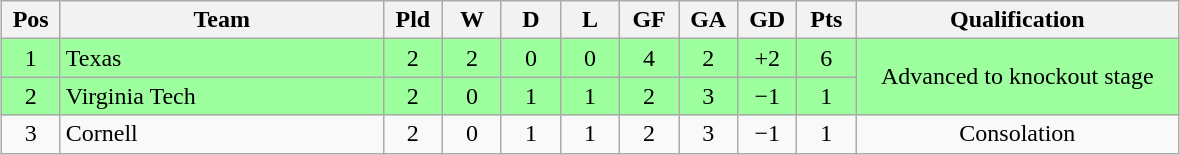<table class="wikitable" style="text-align:center; margin: 1em auto">
<tr>
<th style="width:2em">Pos</th>
<th style="width:13em">Team</th>
<th style="width:2em">Pld</th>
<th style="width:2em">W</th>
<th style="width:2em">D</th>
<th style="width:2em">L</th>
<th style="width:2em">GF</th>
<th style="width:2em">GA</th>
<th style="width:2em">GD</th>
<th style="width:2em">Pts</th>
<th style="width:13em">Qualification</th>
</tr>
<tr bgcolor="#9eff9e">
<td>1</td>
<td style="text-align:left">Texas</td>
<td>2</td>
<td>2</td>
<td>0</td>
<td>0</td>
<td>4</td>
<td>2</td>
<td>+2</td>
<td>6</td>
<td rowspan="2">Advanced to knockout stage</td>
</tr>
<tr bgcolor="#9eff9e">
<td>2</td>
<td style="text-align:left">Virginia Tech</td>
<td>2</td>
<td>0</td>
<td>1</td>
<td>1</td>
<td>2</td>
<td>3</td>
<td>−1</td>
<td>1</td>
</tr>
<tr>
<td>3</td>
<td style="text-align:left">Cornell</td>
<td>2</td>
<td>0</td>
<td>1</td>
<td>1</td>
<td>2</td>
<td>3</td>
<td>−1</td>
<td>1</td>
<td>Consolation</td>
</tr>
</table>
